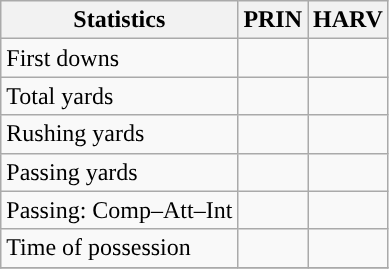<table class="wikitable" style="float: left;">
<tr>
<th>Statistics</th>
<th>PRIN</th>
<th>HARV</th>
</tr>
<tr>
<td>First downs</td>
<td></td>
<td></td>
</tr>
<tr>
<td>Total yards</td>
<td></td>
<td></td>
</tr>
<tr>
<td>Rushing yards</td>
<td></td>
<td></td>
</tr>
<tr>
<td>Passing yards</td>
<td></td>
<td></td>
</tr>
<tr>
<td>Passing: Comp–Att–Int</td>
<td></td>
<td></td>
</tr>
<tr>
<td>Time of possession</td>
<td></td>
<td></td>
</tr>
<tr>
</tr>
</table>
